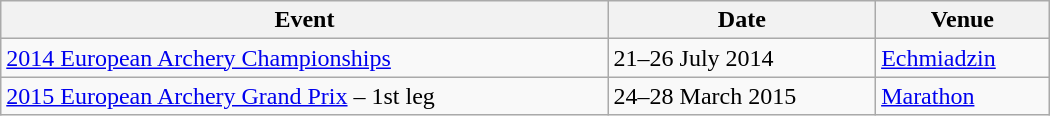<table class="wikitable" width=700>
<tr>
<th>Event</th>
<th>Date</th>
<th>Venue</th>
</tr>
<tr>
<td><a href='#'>2014 European Archery Championships</a></td>
<td>21–26 July 2014</td>
<td> <a href='#'>Echmiadzin</a></td>
</tr>
<tr>
<td><a href='#'>2015 European Archery Grand Prix</a> – 1st leg</td>
<td>24–28 March 2015</td>
<td> <a href='#'>Marathon</a></td>
</tr>
</table>
